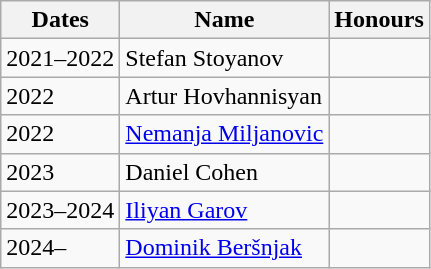<table class="wikitable">
<tr>
<th>Dates</th>
<th>Name</th>
<th>Honours</th>
</tr>
<tr>
<td>2021–2022</td>
<td> Stefan Stoyanov</td>
<td></td>
</tr>
<tr>
<td>2022</td>
<td> Artur Hovhannisyan</td>
<td></td>
</tr>
<tr>
<td>2022</td>
<td> <a href='#'>Nemanja Miljanovic</a></td>
<td></td>
</tr>
<tr>
<td>2023</td>
<td> Daniel Cohen</td>
<td></td>
</tr>
<tr>
<td>2023–2024</td>
<td> <a href='#'>Iliyan Garov</a></td>
<td></td>
</tr>
<tr>
<td>2024–</td>
<td> <a href='#'>Dominik Beršnjak</a></td>
<td></td>
</tr>
</table>
